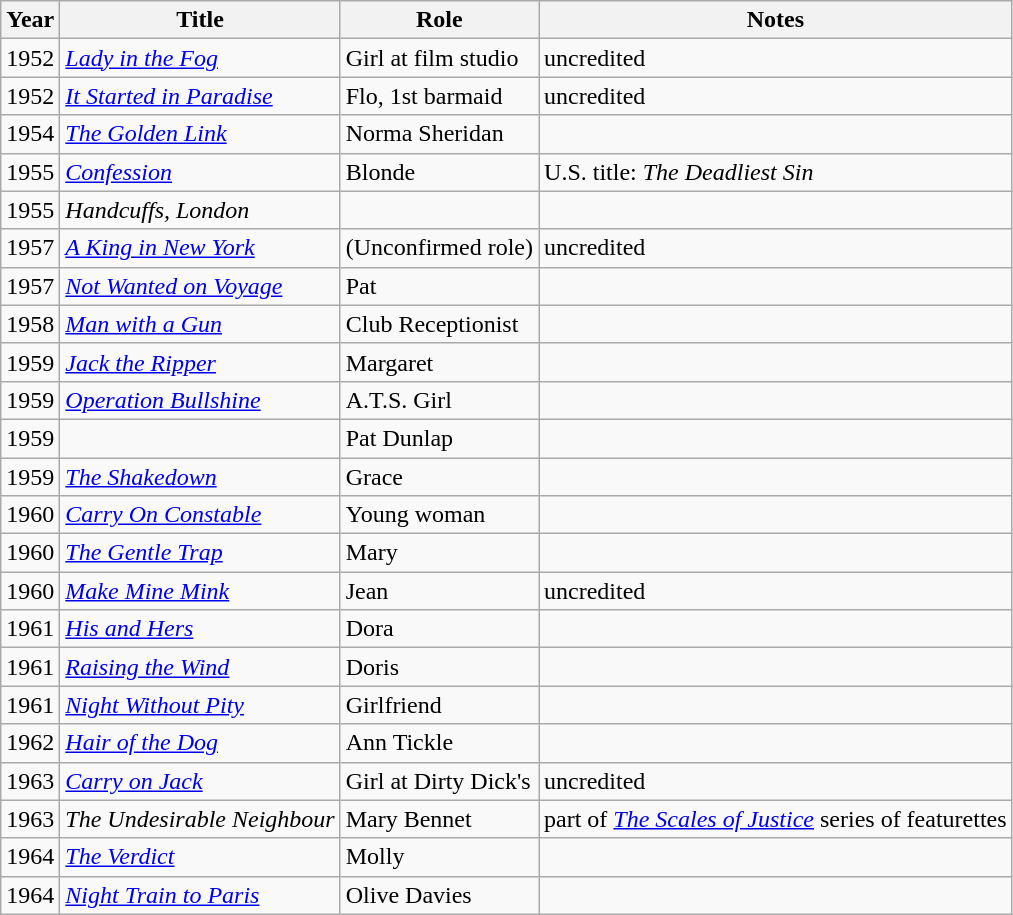<table class="wikitable sortable">
<tr>
<th>Year</th>
<th>Title</th>
<th>Role</th>
<th>Notes</th>
</tr>
<tr>
<td>1952</td>
<td><em><a href='#'>Lady in the Fog</a></em></td>
<td>Girl at film studio</td>
<td>uncredited</td>
</tr>
<tr>
<td>1952</td>
<td><em><a href='#'>It Started in Paradise</a></em></td>
<td>Flo, 1st barmaid</td>
<td>uncredited</td>
</tr>
<tr>
<td>1954</td>
<td><em><a href='#'>The Golden Link</a></em></td>
<td>Norma Sheridan</td>
<td></td>
</tr>
<tr>
<td>1955</td>
<td><em><a href='#'>Confession</a></em></td>
<td>Blonde</td>
<td>U.S. title: <em>The Deadliest Sin</em></td>
</tr>
<tr>
<td>1955</td>
<td><em>Handcuffs, London</em></td>
<td></td>
<td></td>
</tr>
<tr>
<td>1957</td>
<td><em><a href='#'>A King in New York</a></em></td>
<td>(Unconfirmed role)</td>
<td>uncredited</td>
</tr>
<tr>
<td>1957</td>
<td><em><a href='#'>Not Wanted on Voyage</a></em></td>
<td>Pat</td>
<td></td>
</tr>
<tr>
<td>1958</td>
<td><em><a href='#'>Man with a Gun</a></em></td>
<td>Club Receptionist</td>
<td></td>
</tr>
<tr>
<td>1959</td>
<td><em><a href='#'>Jack the Ripper</a></em></td>
<td>Margaret</td>
<td></td>
</tr>
<tr>
<td>1959</td>
<td><em><a href='#'>Operation Bullshine</a></em></td>
<td>A.T.S. Girl</td>
<td></td>
</tr>
<tr>
<td>1959</td>
<td></td>
<td>Pat Dunlap</td>
<td></td>
</tr>
<tr>
<td>1959</td>
<td><em><a href='#'>The Shakedown</a></em></td>
<td>Grace</td>
<td></td>
</tr>
<tr>
<td>1960</td>
<td><em><a href='#'>Carry On Constable</a></em></td>
<td>Young woman</td>
<td></td>
</tr>
<tr>
<td>1960</td>
<td><em><a href='#'>The Gentle Trap</a></em></td>
<td>Mary</td>
<td></td>
</tr>
<tr>
<td>1960</td>
<td><em><a href='#'>Make Mine Mink</a></em></td>
<td>Jean</td>
<td>uncredited</td>
</tr>
<tr>
<td>1961</td>
<td><em><a href='#'>His and Hers</a></em></td>
<td>Dora</td>
<td></td>
</tr>
<tr>
<td>1961</td>
<td><em><a href='#'>Raising the Wind</a></em></td>
<td>Doris</td>
<td></td>
</tr>
<tr>
<td>1961</td>
<td><em><a href='#'>Night Without Pity</a></em></td>
<td>Girlfriend</td>
<td></td>
</tr>
<tr>
<td>1962</td>
<td><em><a href='#'>Hair of the Dog</a></em></td>
<td>Ann Tickle</td>
<td></td>
</tr>
<tr>
<td>1963</td>
<td><em><a href='#'>Carry on Jack</a></em></td>
<td>Girl at Dirty Dick's</td>
<td>uncredited</td>
</tr>
<tr>
<td>1963</td>
<td><em>The Undesirable Neighbour</em></td>
<td>Mary Bennet</td>
<td>part of <em><a href='#'>The Scales of Justice</a></em> series of featurettes</td>
</tr>
<tr>
<td>1964</td>
<td><em><a href='#'>The Verdict</a></em></td>
<td>Molly</td>
<td></td>
</tr>
<tr>
<td>1964</td>
<td><em><a href='#'>Night Train to Paris</a></em></td>
<td>Olive Davies</td>
<td></td>
</tr>
</table>
